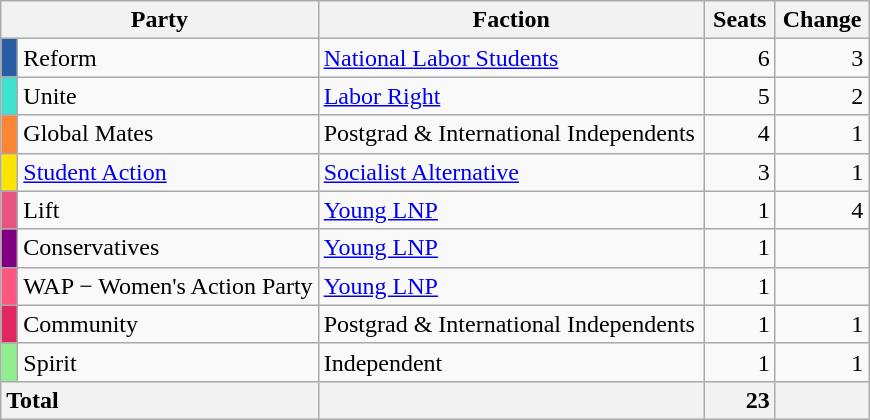<table class="wikitable" style="text-align:right; margin-bottom:0">
<tr>
<th colspan="3" style="width:10px;">Party</th>
<th style="width:250px;">Faction</th>
<th style="width:40px;">Seats</th>
<th style="width:40px;">Change</th>
</tr>
<tr>
<td style="background:#285ca5"> </td>
<td colspan="2" style="text-align:left;">Reform</td>
<td style="text-align:left; width:70px;"><a href='#'>National Labor Students</a></td>
<td style="width:40px;">6</td>
<td style="width:55px;"> 3</td>
</tr>
<tr>
<td style="background:#40E0D0"> </td>
<td colspan="2" style="text-align:left;">Unite</td>
<td style="text-align:left; width:70px;"><a href='#'>Labor Right</a></td>
<td style="width:40px;">5</td>
<td style="width:55px;"> 2</td>
</tr>
<tr>
<td style="background:#FF8536"> </td>
<td colspan="2" style="text-align:left;">Global Mates</td>
<td style="text-align:left; width:70px;">Postgrad & International Independents</td>
<td style="width:40px;">4</td>
<td style="width:55px;"> 1</td>
</tr>
<tr>
<td style="background:#FFE400"> </td>
<td colspan="2" style="text-align:left;"><a href='#'>Student Action</a></td>
<td style="text-align:left; width:70px;"><a href='#'>Socialist Alternative</a></td>
<td style="width:40px;">3</td>
<td style="width:55px;"> 1</td>
</tr>
<tr>
<td style="background:#e75480"> </td>
<td colspan="2" style="text-align:left;">Lift</td>
<td style="text-align:left; width:70px;"><a href='#'>Young LNP</a></td>
<td style="width:40px;">1</td>
<td style="width:55px;"> 4</td>
</tr>
<tr>
<td style="background:#810081"> </td>
<td colspan="2" style="text-align:left;">Conservatives</td>
<td style="text-align:left; width:70px;"><a href='#'>Young LNP</a></td>
<td style="width:40px;">1</td>
<td style="width:55px;"></td>
</tr>
<tr>
<td style="background:#ff5583"> </td>
<td colspan="2" style="text-align:left;">WAP − Women's Action Party</td>
<td style="text-align:left; width:70px;"><a href='#'>Young LNP</a></td>
<td style="width:40px;">1</td>
<td style="width:55px;"></td>
</tr>
<tr>
<td style="background:#e1275f"> </td>
<td colspan="2" style="text-align:left;">Community</td>
<td style="text-align:left; width:70px;">Postgrad & International Independents</td>
<td style="width:40px;">1</td>
<td style="width:55px;"> 1</td>
</tr>
<tr>
<td style="background:#90ee90"> </td>
<td colspan="2" style="text-align:left;">Spirit</td>
<td style="text-align:left; width:70px;">Independent</td>
<td style="width:40px;">1</td>
<td style="width:55px;"> 1</td>
</tr>
<tr>
<th colspan="3" style="text-align:left;">Total</th>
<th style="text-align:right;"></th>
<th style="text-align:right;">23</th>
<th style="text-align:right;"></th>
</tr>
</table>
